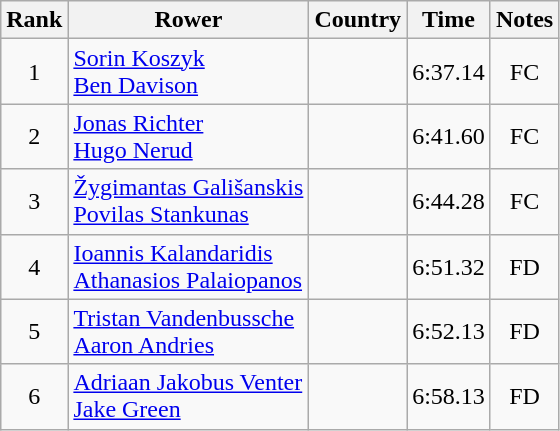<table class="wikitable" style="text-align:center">
<tr>
<th>Rank</th>
<th>Rower</th>
<th>Country</th>
<th>Time</th>
<th>Notes</th>
</tr>
<tr>
<td>1</td>
<td align="left"><a href='#'>Sorin Koszyk</a><br><a href='#'>Ben Davison</a></td>
<td align="left"></td>
<td>6:37.14</td>
<td>FC</td>
</tr>
<tr>
<td>2</td>
<td align="left"><a href='#'>Jonas Richter</a><br><a href='#'>Hugo Nerud</a></td>
<td align="left"></td>
<td>6:41.60</td>
<td>FC</td>
</tr>
<tr>
<td>3</td>
<td align="left"><a href='#'>Žygimantas Gališanskis</a><br><a href='#'>Povilas Stankunas</a></td>
<td align="left"></td>
<td>6:44.28</td>
<td>FC</td>
</tr>
<tr>
<td>4</td>
<td align="left"><a href='#'>Ioannis Kalandaridis</a><br><a href='#'>Athanasios Palaiopanos</a></td>
<td align="left"></td>
<td>6:51.32</td>
<td>FD</td>
</tr>
<tr>
<td>5</td>
<td align="left"><a href='#'>Tristan Vandenbussche</a><br><a href='#'>Aaron Andries</a></td>
<td align="left"></td>
<td>6:52.13</td>
<td>FD</td>
</tr>
<tr>
<td>6</td>
<td align="left"><a href='#'>Adriaan Jakobus Venter</a><br><a href='#'>Jake Green</a></td>
<td align="left"></td>
<td>6:58.13</td>
<td>FD</td>
</tr>
</table>
